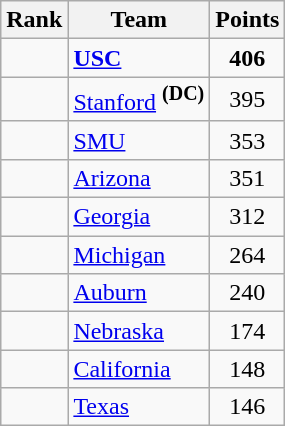<table class="wikitable sortable" style="text-align:center">
<tr>
<th>Rank</th>
<th>Team</th>
<th>Points</th>
</tr>
<tr>
<td></td>
<td align=left><strong><a href='#'>USC</a></strong></td>
<td><strong>406</strong></td>
</tr>
<tr>
<td></td>
<td align=left><a href='#'>Stanford</a> <strong><sup>(DC)</sup></strong></td>
<td>395</td>
</tr>
<tr>
<td></td>
<td align=left><a href='#'>SMU</a></td>
<td>353</td>
</tr>
<tr>
<td></td>
<td align=left><a href='#'>Arizona</a></td>
<td>351</td>
</tr>
<tr>
<td></td>
<td align=left><a href='#'>Georgia</a></td>
<td>312</td>
</tr>
<tr>
<td></td>
<td align=left><a href='#'>Michigan</a></td>
<td>264</td>
</tr>
<tr>
<td></td>
<td align=left><a href='#'>Auburn</a></td>
<td>240</td>
</tr>
<tr>
<td></td>
<td align=left><a href='#'>Nebraska</a></td>
<td>174</td>
</tr>
<tr>
<td></td>
<td align=left><a href='#'>California</a></td>
<td>148</td>
</tr>
<tr>
<td></td>
<td align=left><a href='#'>Texas</a></td>
<td>146</td>
</tr>
</table>
